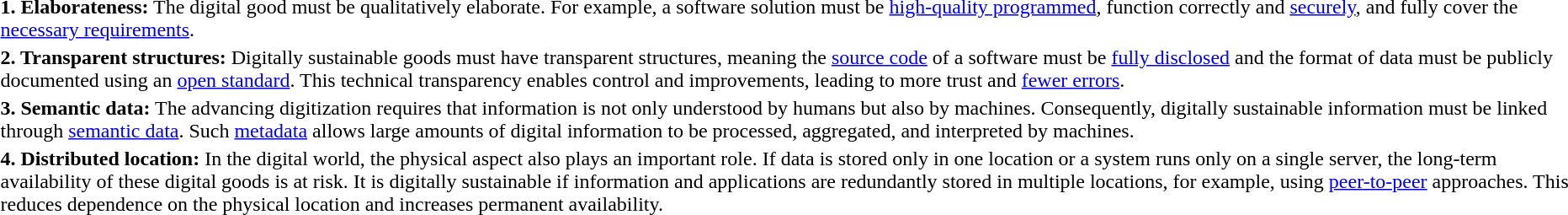<table class="wikitable_no-border">
<tr class="backgroundcolor5">
</tr>
<tr>
<td></td>
<td><strong>1. Elaborateness:</strong> The digital good must be qualitatively elaborate. For example, a software solution must be <a href='#'>high-quality programmed</a>, function correctly and <a href='#'>securely</a>, and fully cover the <a href='#'>necessary requirements</a>.</td>
</tr>
<tr>
<td></td>
<td><strong>2. Transparent structures:</strong> Digitally sustainable goods must have transparent structures, meaning the <a href='#'>source code</a> of a software must be <a href='#'>fully disclosed</a> and the format of data must be publicly documented using an <a href='#'>open standard</a>. This technical transparency enables control and improvements, leading to more trust and <a href='#'>fewer errors</a>.</td>
</tr>
<tr>
<td></td>
<td><strong>3. Semantic data:</strong> The advancing digitization requires that information is not only understood by humans but also by machines. Consequently, digitally sustainable information must be linked through <a href='#'>semantic data</a>. Such <a href='#'>metadata</a> allows large amounts of digital information to be processed, aggregated, and interpreted by machines.</td>
</tr>
<tr>
<td></td>
<td><strong>4. Distributed location:</strong> In the digital world, the physical aspect also plays an important role. If data is stored only in one location or a system runs only on a single server, the long-term availability of these digital goods is at risk. It is digitally sustainable if information and applications are redundantly stored in multiple locations, for example, using <a href='#'>peer-to-peer</a> approaches. This reduces dependence on the physical location and increases permanent availability.</td>
</tr>
<tr>
</tr>
</table>
